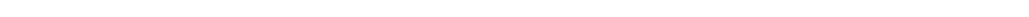<table style="width:66%; text-align:center;">
<tr style="color:white;">
<td style="background:"><strong>2</strong></td>
<td style="background:"><strong>34</strong></td>
<td style="background:"><strong>19</strong></td>
<td style="background:"><strong>1</strong></td>
<td style="background:"><strong>52</strong></td>
</tr>
</table>
